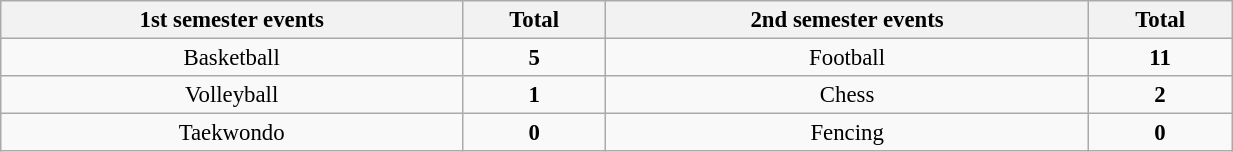<table class="wikitable" style="text-align: center; font-size:95%" width=65%>
<tr>
<th>1st semester events</th>
<th>Total</th>
<th>2nd semester events</th>
<th>Total</th>
</tr>
<tr>
<td> Basketball</td>
<td><strong>5</strong></td>
<td> Football</td>
<td><strong>11</strong></td>
</tr>
<tr>
<td> Volleyball</td>
<td><strong>1</strong></td>
<td> Chess</td>
<td><strong>2</strong></td>
</tr>
<tr>
<td> Taekwondo</td>
<td><strong>0</strong></td>
<td> Fencing</td>
<td><strong>0</strong></td>
</tr>
</table>
